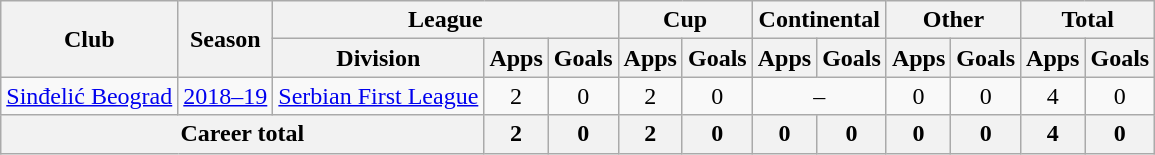<table class="wikitable" style="text-align: center">
<tr>
<th rowspan="2">Club</th>
<th rowspan="2">Season</th>
<th colspan="3">League</th>
<th colspan="2">Cup</th>
<th colspan="2">Continental</th>
<th colspan="2">Other</th>
<th colspan="2">Total</th>
</tr>
<tr>
<th>Division</th>
<th>Apps</th>
<th>Goals</th>
<th>Apps</th>
<th>Goals</th>
<th>Apps</th>
<th>Goals</th>
<th>Apps</th>
<th>Goals</th>
<th>Apps</th>
<th>Goals</th>
</tr>
<tr>
<td><a href='#'>Sinđelić Beograd</a></td>
<td><a href='#'>2018–19</a></td>
<td><a href='#'>Serbian First League</a></td>
<td>2</td>
<td>0</td>
<td>2</td>
<td>0</td>
<td colspan="2">–</td>
<td>0</td>
<td>0</td>
<td>4</td>
<td>0</td>
</tr>
<tr>
<th colspan=3>Career total</th>
<th>2</th>
<th>0</th>
<th>2</th>
<th>0</th>
<th>0</th>
<th>0</th>
<th>0</th>
<th>0</th>
<th>4</th>
<th>0</th>
</tr>
</table>
